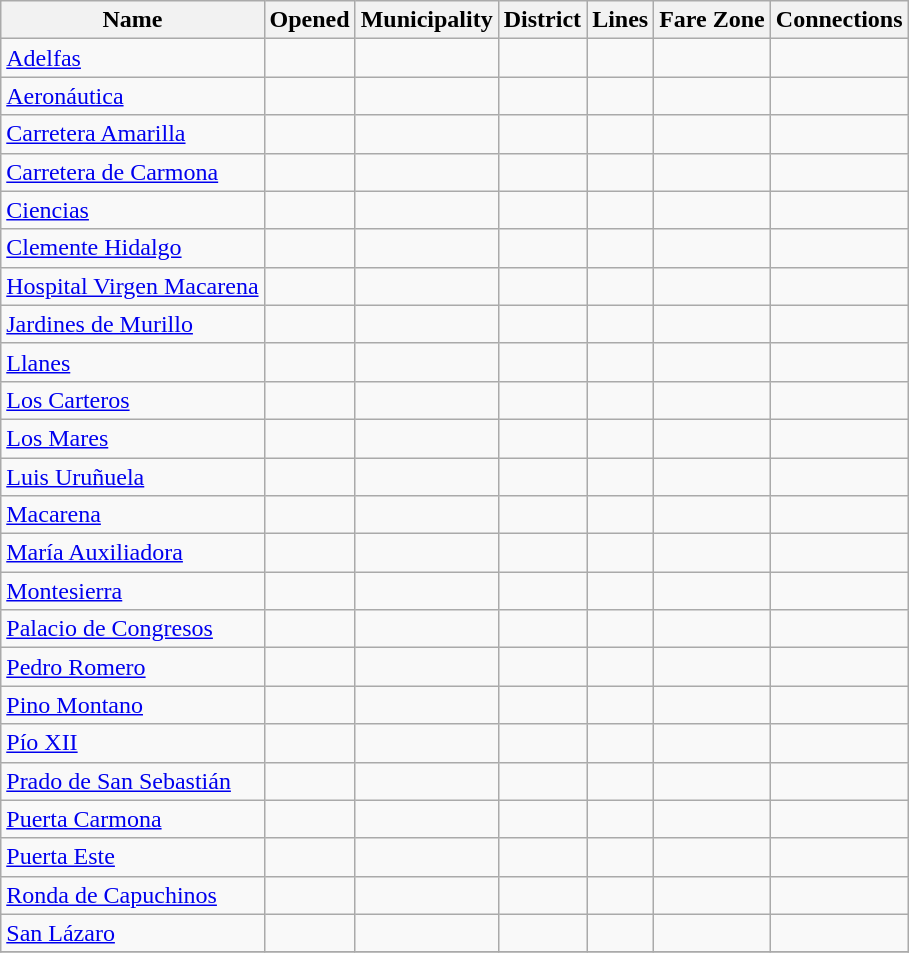<table class="wikitable sortable">
<tr>
<th>Name</th>
<th>Opened</th>
<th>Municipality</th>
<th>District</th>
<th>Lines</th>
<th>Fare Zone</th>
<th>Connections</th>
</tr>
<tr>
<td><a href='#'>Adelfas</a></td>
<td></td>
<td></td>
<td></td>
<td></td>
<td></td>
<td></td>
</tr>
<tr>
<td><a href='#'>Aeronáutica</a></td>
<td></td>
<td></td>
<td></td>
<td></td>
<td></td>
<td></td>
</tr>
<tr>
<td><a href='#'>Carretera Amarilla</a></td>
<td></td>
<td></td>
<td></td>
<td></td>
<td></td>
<td></td>
</tr>
<tr>
<td><a href='#'>Carretera de Carmona</a></td>
<td></td>
<td></td>
<td></td>
<td></td>
<td></td>
<td></td>
</tr>
<tr>
<td><a href='#'>Ciencias</a></td>
<td></td>
<td></td>
<td></td>
<td></td>
<td></td>
<td></td>
</tr>
<tr>
<td><a href='#'>Clemente Hidalgo</a></td>
<td></td>
<td></td>
<td></td>
<td></td>
<td></td>
<td></td>
</tr>
<tr>
<td><a href='#'>Hospital Virgen Macarena</a></td>
<td></td>
<td></td>
<td></td>
<td></td>
<td></td>
<td></td>
</tr>
<tr>
<td><a href='#'>Jardines de Murillo</a></td>
<td></td>
<td></td>
<td></td>
<td></td>
<td></td>
<td></td>
</tr>
<tr>
<td><a href='#'>Llanes</a></td>
<td></td>
<td></td>
<td></td>
<td></td>
<td></td>
<td></td>
</tr>
<tr>
<td><a href='#'>Los Carteros</a></td>
<td></td>
<td></td>
<td></td>
<td></td>
<td></td>
<td></td>
</tr>
<tr>
<td><a href='#'>Los Mares</a></td>
<td></td>
<td></td>
<td></td>
<td></td>
<td></td>
<td></td>
</tr>
<tr>
<td><a href='#'>Luis Uruñuela</a></td>
<td></td>
<td></td>
<td></td>
<td></td>
<td></td>
<td></td>
</tr>
<tr>
<td><a href='#'>Macarena</a></td>
<td></td>
<td></td>
<td></td>
<td></td>
<td></td>
<td></td>
</tr>
<tr>
<td><a href='#'>María Auxiliadora</a></td>
<td></td>
<td></td>
<td></td>
<td></td>
<td></td>
<td></td>
</tr>
<tr>
<td><a href='#'>Montesierra</a></td>
<td></td>
<td></td>
<td></td>
<td></td>
<td></td>
<td></td>
</tr>
<tr>
<td><a href='#'>Palacio de Congresos</a></td>
<td></td>
<td></td>
<td></td>
<td></td>
<td></td>
<td></td>
</tr>
<tr>
<td><a href='#'>Pedro Romero</a></td>
<td></td>
<td></td>
<td></td>
<td></td>
<td></td>
<td></td>
</tr>
<tr>
<td><a href='#'>Pino Montano</a></td>
<td></td>
<td></td>
<td></td>
<td></td>
<td></td>
<td></td>
</tr>
<tr>
<td><a href='#'>Pío XII</a></td>
<td></td>
<td></td>
<td></td>
<td></td>
<td></td>
<td></td>
</tr>
<tr>
<td><a href='#'>Prado de San Sebastián</a></td>
<td></td>
<td></td>
<td></td>
<td></td>
<td></td>
<td></td>
</tr>
<tr>
<td><a href='#'>Puerta Carmona</a></td>
<td></td>
<td></td>
<td></td>
<td></td>
<td></td>
<td></td>
</tr>
<tr>
<td><a href='#'>Puerta Este</a></td>
<td></td>
<td></td>
<td></td>
<td></td>
<td></td>
<td></td>
</tr>
<tr>
<td><a href='#'>Ronda de Capuchinos</a></td>
<td></td>
<td></td>
<td></td>
<td></td>
<td></td>
<td></td>
</tr>
<tr>
<td><a href='#'>San Lázaro</a></td>
<td></td>
<td></td>
<td></td>
<td></td>
<td></td>
<td></td>
</tr>
<tr>
</tr>
</table>
